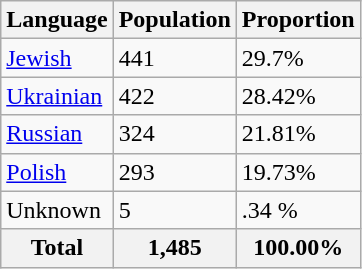<table class="wikitable">
<tr>
<th>Language</th>
<th>Population</th>
<th>Proportion</th>
</tr>
<tr>
<td><a href='#'>Jewish</a></td>
<td>441</td>
<td>29.7%</td>
</tr>
<tr>
<td><a href='#'>Ukrainian</a></td>
<td>422</td>
<td>28.42%</td>
</tr>
<tr>
<td><a href='#'>Russian</a></td>
<td>324</td>
<td>21.81%</td>
</tr>
<tr>
<td><a href='#'>Polish</a></td>
<td>293</td>
<td>19.73%</td>
</tr>
<tr>
<td>Unknown</td>
<td>5</td>
<td>.34 %</td>
</tr>
<tr>
<th>Total</th>
<th>1,485</th>
<th>100.00%</th>
</tr>
</table>
